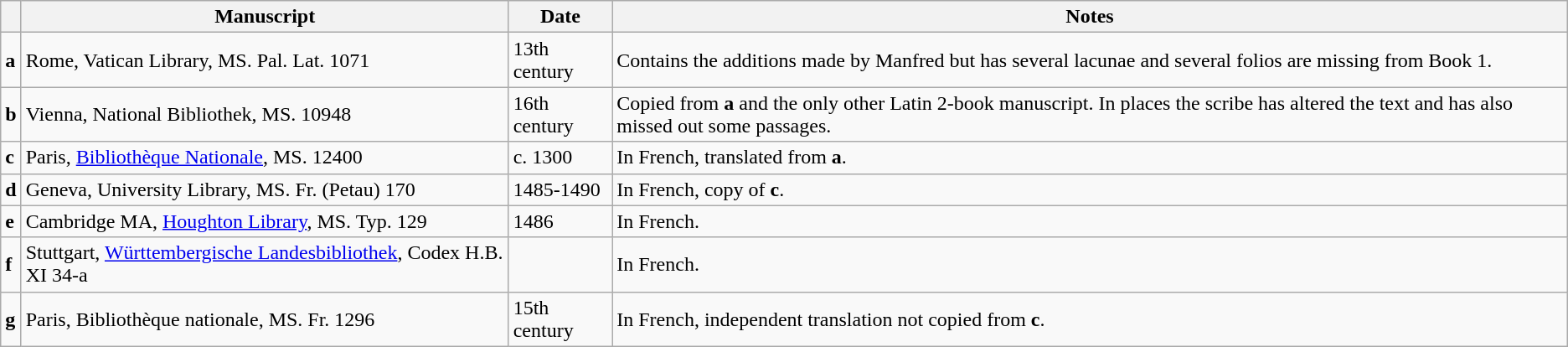<table class="wikitable">
<tr>
<th></th>
<th>Manuscript</th>
<th>Date</th>
<th>Notes</th>
</tr>
<tr>
<td><strong>a</strong></td>
<td>Rome, Vatican Library, MS. Pal. Lat. 1071</td>
<td>13th century</td>
<td>Contains the additions made by Manfred but has several lacunae and several folios are missing from Book 1.</td>
</tr>
<tr>
<td><strong>b</strong></td>
<td>Vienna, National Bibliothek, MS. 10948</td>
<td>16th century</td>
<td>Copied from <strong>a</strong> and the only other Latin 2-book manuscript. In places the scribe has altered the text and has also missed out some passages.</td>
</tr>
<tr>
<td><strong>c</strong></td>
<td>Paris, <a href='#'>Bibliothèque Nationale</a>, MS. 12400</td>
<td>c. 1300</td>
<td>In French, translated from <strong>a</strong>.</td>
</tr>
<tr>
<td><strong>d</strong></td>
<td>Geneva, University Library, MS. Fr. (Petau) 170</td>
<td>1485-1490</td>
<td>In French, copy of <strong>c</strong>.</td>
</tr>
<tr>
<td><strong>e</strong></td>
<td>Cambridge MA, <a href='#'>Houghton Library</a>, MS. Typ. 129</td>
<td>1486</td>
<td>In French.</td>
</tr>
<tr>
<td><strong>f</strong></td>
<td>Stuttgart, <a href='#'>Württembergische Landesbibliothek</a>, Codex H.B. XI 34-a</td>
<td></td>
<td>In French.</td>
</tr>
<tr>
<td><strong>g</strong></td>
<td>Paris, Bibliothèque nationale, MS. Fr. 1296</td>
<td>15th century</td>
<td>In French, independent translation not copied from <strong>c</strong>.</td>
</tr>
</table>
